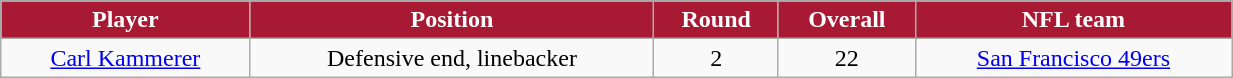<table class="wikitable" width="65%">
<tr align="center"  style="background:#A81933;color:#FFFFFF;">
<td><strong>Player</strong></td>
<td><strong>Position</strong></td>
<td><strong>Round</strong></td>
<td><strong>Overall</strong></td>
<td><strong>NFL team</strong></td>
</tr>
<tr align="center" bgcolor="">
<td><a href='#'>Carl Kammerer</a></td>
<td>Defensive end, linebacker</td>
<td>2</td>
<td>22</td>
<td><a href='#'>San Francisco 49ers</a></td>
</tr>
</table>
